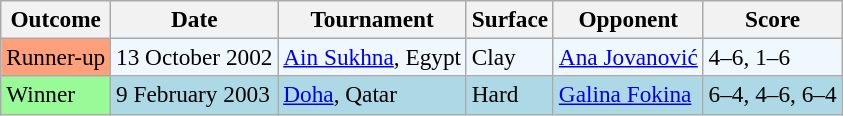<table class="sortable wikitable" style=font-size:97%>
<tr>
<th>Outcome</th>
<th>Date</th>
<th>Tournament</th>
<th>Surface</th>
<th>Opponent</th>
<th>Score</th>
</tr>
<tr style="background:#f0f8ff;">
<td style="background:#ffa07a;">Runner-up</td>
<td>13 October 2002</td>
<td><a href='#'>Ain Sukhna</a>, Egypt</td>
<td>Clay</td>
<td> <a href='#'>Ana Jovanović</a></td>
<td>4–6, 1–6</td>
</tr>
<tr style="background:lightblue;">
<td bgcolor="98FB98">Winner</td>
<td>9 February 2003</td>
<td><a href='#'>Doha</a>, Qatar</td>
<td>Hard</td>
<td> <a href='#'>Galina Fokina</a></td>
<td>6–4, 4–6, 6–4</td>
</tr>
</table>
